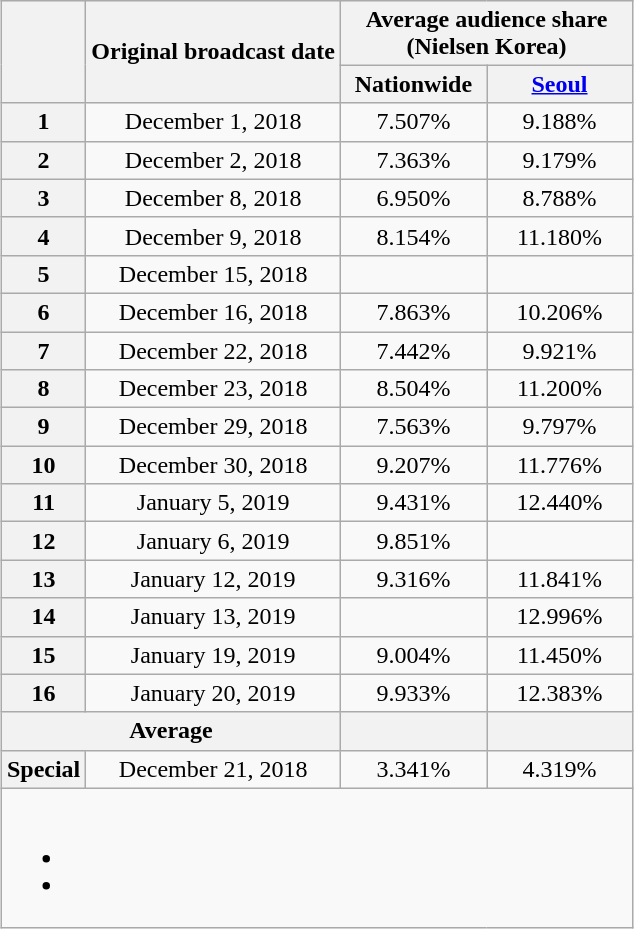<table class="wikitable" style="text-align:center;max-width:500px; margin-left: auto; margin-right: auto; border: none;">
<tr>
</tr>
<tr>
<th rowspan="2"></th>
<th rowspan="2">Original broadcast date</th>
<th colspan="2">Average audience share<br>(Nielsen Korea)</th>
</tr>
<tr>
<th width="90">Nationwide</th>
<th width="90"><a href='#'>Seoul</a></th>
</tr>
<tr>
<th>1</th>
<td>December 1, 2018</td>
<td>7.507% </td>
<td>9.188% </td>
</tr>
<tr>
<th>2</th>
<td>December 2, 2018</td>
<td>7.363% </td>
<td>9.179% </td>
</tr>
<tr>
<th>3</th>
<td>December 8, 2018</td>
<td>6.950% </td>
<td>8.788% </td>
</tr>
<tr>
<th>4</th>
<td>December 9, 2018</td>
<td>8.154% </td>
<td>11.180% </td>
</tr>
<tr>
<th>5</th>
<td>December 15, 2018</td>
<td><strong></strong> </td>
<td><strong></strong> </td>
</tr>
<tr>
<th>6</th>
<td>December 16, 2018</td>
<td>7.863% </td>
<td>10.206% </td>
</tr>
<tr>
<th>7</th>
<td>December 22, 2018</td>
<td>7.442% </td>
<td>9.921% </td>
</tr>
<tr>
<th>8</th>
<td>December 23, 2018</td>
<td>8.504% </td>
<td>11.200% </td>
</tr>
<tr>
<th>9</th>
<td>December 29, 2018</td>
<td>7.563% </td>
<td>9.797% </td>
</tr>
<tr>
<th>10</th>
<td>December 30, 2018</td>
<td>9.207% </td>
<td>11.776% </td>
</tr>
<tr>
<th>11</th>
<td>January 5, 2019</td>
<td>9.431% </td>
<td>12.440% </td>
</tr>
<tr>
<th>12</th>
<td>January 6, 2019</td>
<td>9.851% </td>
<td><strong></strong> </td>
</tr>
<tr>
<th>13</th>
<td>January 12, 2019</td>
<td>9.316% </td>
<td>11.841% </td>
</tr>
<tr>
<th>14</th>
<td>January 13, 2019</td>
<td><strong></strong> </td>
<td>12.996% </td>
</tr>
<tr>
<th>15</th>
<td>January 19, 2019</td>
<td>9.004% </td>
<td>11.450% </td>
</tr>
<tr>
<th>16</th>
<td>January 20, 2019</td>
<td>9.933% </td>
<td>12.383% </td>
</tr>
<tr>
<th colspan="2">Average</th>
<th></th>
<th></th>
</tr>
<tr>
<th>Special</th>
<td>December 21, 2018</td>
<td>3.341%</td>
<td>4.319%</td>
</tr>
<tr>
<td colspan="6"><br><ul><li></li><li></li></ul></td>
</tr>
</table>
